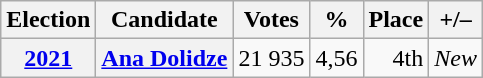<table class="wikitable" style="text-align: right;">
<tr>
<th>Election</th>
<th>Candidate</th>
<th>Votes</th>
<th>%</th>
<th>Place</th>
<th>+/–</th>
</tr>
<tr>
<th><a href='#'>2021</a></th>
<th><a href='#'>Ana Dolidze</a></th>
<td>21 935</td>
<td>4,56</td>
<td>4th</td>
<td><em>New</em></td>
</tr>
</table>
